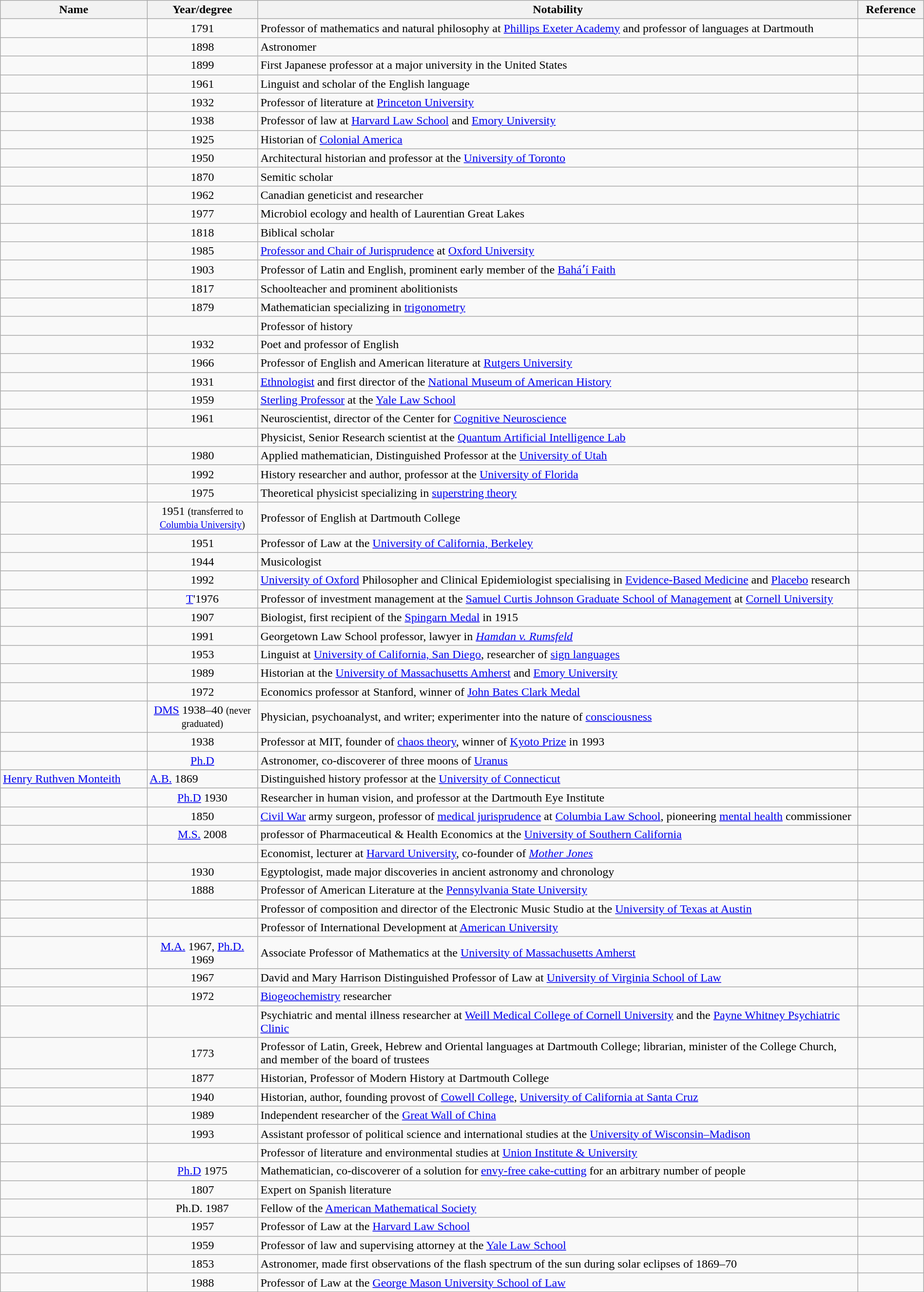<table class="wikitable sortable" style="width:100%">
<tr>
<th style="width:*;">Name</th>
<th style="width:12%;">Year/degree</th>
<th style="width:65%;" class="unsortable">Notability</th>
<th style="width:*;" class="unsortable">Reference</th>
</tr>
<tr>
<td></td>
<td style="text-align:center;">1791</td>
<td>Professor of mathematics and natural philosophy at <a href='#'>Phillips Exeter Academy</a> and professor of languages at Dartmouth</td>
<td style="text-align:center;"></td>
</tr>
<tr>
<td></td>
<td style="text-align:center;">1898</td>
<td>Astronomer</td>
<td style="text-align:center;"></td>
</tr>
<tr>
<td></td>
<td style="text-align:center;">1899</td>
<td>First Japanese professor at a major university in the United States</td>
<td style="text-align:center;"></td>
</tr>
<tr>
<td></td>
<td style="text-align:center;">1961</td>
<td>Linguist and scholar of the English language</td>
<td style="text-align:center;"></td>
</tr>
<tr>
<td></td>
<td style="text-align:center;">1932</td>
<td>Professor of literature at <a href='#'>Princeton University</a></td>
<td style="text-align:center;"></td>
</tr>
<tr>
<td></td>
<td style="text-align:center;">1938</td>
<td>Professor of law at <a href='#'>Harvard Law School</a> and <a href='#'>Emory University</a></td>
<td style="text-align:center;"></td>
</tr>
<tr>
<td></td>
<td style="text-align:center;">1925</td>
<td>Historian of <a href='#'>Colonial America</a></td>
<td style="text-align:center;"></td>
</tr>
<tr>
<td></td>
<td style="text-align:center;">1950</td>
<td>Architectural historian and professor at the <a href='#'>University of Toronto</a></td>
<td style="text-align:center;"></td>
</tr>
<tr>
<td></td>
<td style="text-align:center;">1870</td>
<td>Semitic scholar</td>
<td style="text-align:center;"></td>
</tr>
<tr>
<td></td>
<td style="text-align:center;">1962</td>
<td>Canadian geneticist and researcher</td>
<td style="text-align:center;"></td>
</tr>
<tr>
<td></td>
<td style="text-align:center;">1977</td>
<td>Microbiol ecology and health of Laurentian Great Lakes</td>
<td style="text-align:center;"></td>
</tr>
<tr>
<td></td>
<td style="text-align:center;">1818</td>
<td>Biblical scholar</td>
<td style="text-align:center;"></td>
</tr>
<tr>
<td></td>
<td style="text-align:center;">1985</td>
<td><a href='#'>Professor and Chair of Jurisprudence</a> at <a href='#'>Oxford University</a></td>
<td style="text-align:center;"></td>
</tr>
<tr>
<td></td>
<td style="text-align:center;">1903</td>
<td>Professor of Latin and English, prominent early member of the <a href='#'>Baháʼí Faith</a></td>
<td style="text-align:center;"></td>
</tr>
<tr>
<td></td>
<td style="text-align:center;">1817</td>
<td>Schoolteacher and prominent abolitionists</td>
<td style="text-align:center;"></td>
</tr>
<tr>
<td></td>
<td style="text-align:center;">1879</td>
<td>Mathematician specializing in <a href='#'>trigonometry</a></td>
<td style="text-align:center;"></td>
</tr>
<tr>
<td></td>
<td style="text-align:center;"></td>
<td>Professor of history</td>
<td style="text-align:center;"></td>
</tr>
<tr>
<td></td>
<td style="text-align:center;">1932</td>
<td>Poet and professor of English</td>
<td style="text-align:center;"></td>
</tr>
<tr>
<td></td>
<td style="text-align:center;">1966</td>
<td>Professor of English and American literature at <a href='#'>Rutgers University</a></td>
<td style="text-align:center;"></td>
</tr>
<tr>
<td></td>
<td style="text-align:center;">1931</td>
<td><a href='#'>Ethnologist</a> and first director of the <a href='#'>National Museum of American History</a></td>
<td style="text-align:center;"></td>
</tr>
<tr>
<td></td>
<td style="text-align:center;">1959</td>
<td><a href='#'>Sterling Professor</a> at the <a href='#'>Yale Law School</a></td>
<td style="text-align:center;"></td>
</tr>
<tr>
<td></td>
<td style="text-align:center;">1961</td>
<td>Neuroscientist, director of the Center for <a href='#'>Cognitive Neuroscience</a></td>
<td style="text-align:center;"></td>
</tr>
<tr>
<td></td>
<td style="text-align:center;"></td>
<td>Physicist, Senior Research scientist at the <a href='#'>Quantum Artificial Intelligence Lab</a></td>
<td style="text-align:center;"></td>
</tr>
<tr>
<td></td>
<td style="text-align:center;">1980</td>
<td>Applied mathematician, Distinguished Professor at the <a href='#'>University of Utah</a></td>
<td style="text-align:center;"></td>
</tr>
<tr>
<td></td>
<td style="text-align:center;">1992</td>
<td>History researcher and author, professor at the <a href='#'>University of Florida</a></td>
<td style="text-align:center;"></td>
</tr>
<tr>
<td></td>
<td style="text-align:center;">1975</td>
<td>Theoretical physicist specializing in <a href='#'>superstring theory</a></td>
<td style="text-align:center;"></td>
</tr>
<tr>
<td></td>
<td style="text-align:center;">1951 <small>(transferred to <a href='#'>Columbia University</a>)</small></td>
<td>Professor of English at Dartmouth College</td>
<td style="text-align:center;"></td>
</tr>
<tr>
<td></td>
<td style="text-align:center;">1951</td>
<td>Professor of Law at the <a href='#'>University of California, Berkeley</a></td>
<td style="text-align:center;"></td>
</tr>
<tr>
<td></td>
<td style="text-align:center;">1944</td>
<td>Musicologist</td>
<td style="text-align:center;"></td>
</tr>
<tr>
<td></td>
<td style="text-align:center;">1992</td>
<td><a href='#'>University of Oxford</a> Philosopher and Clinical Epidemiologist specialising in <a href='#'>Evidence-Based Medicine</a> and <a href='#'>Placebo</a> research</td>
<td style="text-align:center;"></td>
</tr>
<tr>
<td></td>
<td style="text-align:center;"><a href='#'>T</a>'1976</td>
<td>Professor of investment management at the <a href='#'>Samuel Curtis Johnson Graduate School of Management</a> at <a href='#'>Cornell University</a></td>
<td style="text-align:center;"></td>
</tr>
<tr>
<td></td>
<td style="text-align:center;">1907</td>
<td>Biologist, first recipient of the <a href='#'>Spingarn Medal</a> in 1915</td>
<td style="text-align:center;"></td>
</tr>
<tr>
<td></td>
<td style="text-align:center;">1991</td>
<td>Georgetown Law School professor, lawyer in <em><a href='#'>Hamdan v. Rumsfeld</a></em></td>
<td style="text-align:center;"></td>
</tr>
<tr>
<td></td>
<td style="text-align:center;">1953</td>
<td>Linguist at <a href='#'>University of California, San Diego</a>, researcher of <a href='#'>sign languages</a></td>
<td style="text-align:center;"></td>
</tr>
<tr>
<td></td>
<td style="text-align:center;">1989</td>
<td>Historian at the <a href='#'>University of Massachusetts Amherst</a> and <a href='#'>Emory University</a></td>
<td style="text-align:center;"></td>
</tr>
<tr>
<td></td>
<td style="text-align:center;">1972</td>
<td>Economics professor at Stanford, winner of <a href='#'>John Bates Clark Medal</a></td>
<td style="text-align:center;"></td>
</tr>
<tr>
<td></td>
<td style="text-align:center;"><a href='#'>DMS</a> 1938–40 <small>(never graduated)</small></td>
<td>Physician, psychoanalyst, and writer; experimenter into the nature of <a href='#'>consciousness</a></td>
<td style="text-align:center;"></td>
</tr>
<tr>
<td></td>
<td style="text-align:center;">1938</td>
<td>Professor at MIT, founder of <a href='#'>chaos theory</a>, winner of <a href='#'>Kyoto Prize</a> in 1993</td>
<td style="text-align:center;"></td>
</tr>
<tr>
<td></td>
<td style="text-align:center;"><a href='#'>Ph.D</a></td>
<td>Astronomer, co-discoverer of three moons of <a href='#'>Uranus</a></td>
<td style="text-align:center;"></td>
</tr>
<tr>
<td><a href='#'>Henry Ruthven Monteith</a></td>
<td><a href='#'>A.B.</a> 1869</td>
<td>Distinguished history professor at the <a href='#'>University of Connecticut</a></td>
<td></td>
</tr>
<tr>
<td></td>
<td style="text-align:center;"><a href='#'>Ph.D</a> 1930</td>
<td>Researcher in human vision, and professor at the Dartmouth Eye Institute</td>
<td style="text-align:center;"></td>
</tr>
<tr>
<td></td>
<td style="text-align:center;">1850</td>
<td><a href='#'>Civil War</a> army surgeon, professor of <a href='#'>medical jurisprudence</a> at <a href='#'>Columbia Law School</a>, pioneering <a href='#'>mental health</a> commissioner</td>
<td style="text-align:center;"></td>
</tr>
<tr>
<td></td>
<td style="text-align:center;"><a href='#'>M.S.</a> 2008</td>
<td>professor of Pharmaceutical & Health Economics at the <a href='#'>University of Southern California</a></td>
<td style="text-align:center;"></td>
</tr>
<tr>
<td></td>
<td style="text-align:center;"></td>
<td>Economist, lecturer at <a href='#'>Harvard University</a>, co-founder of <em><a href='#'>Mother Jones</a></em></td>
<td style="text-align:center;"></td>
</tr>
<tr>
<td></td>
<td style="text-align:center;">1930</td>
<td>Egyptologist, made major discoveries in ancient astronomy and chronology</td>
<td style="text-align:center;"></td>
</tr>
<tr>
<td></td>
<td style="text-align:center;">1888</td>
<td>Professor of American Literature at the <a href='#'>Pennsylvania State University</a></td>
<td style="text-align:center;"></td>
</tr>
<tr>
<td></td>
<td style="text-align:center;"></td>
<td>Professor of composition and director of the Electronic Music Studio at the <a href='#'>University of Texas at Austin</a></td>
<td style="text-align:center;"></td>
</tr>
<tr>
<td></td>
<td style="text-align:center;"></td>
<td>Professor of International Development at <a href='#'>American University</a></td>
<td style="text-align:center;"></td>
</tr>
<tr>
<td></td>
<td style="text-align:center;"><a href='#'>M.A.</a> 1967, <a href='#'>Ph.D.</a> 1969</td>
<td>Associate Professor of Mathematics at the <a href='#'>University of Massachusetts Amherst</a></td>
<td style="text-align:center;"></td>
</tr>
<tr>
<td></td>
<td style="text-align:center;">1967</td>
<td>David and Mary Harrison Distinguished Professor of Law at <a href='#'>University of Virginia School of Law</a></td>
<td></td>
</tr>
<tr>
<td></td>
<td style="text-align:center;">1972</td>
<td><a href='#'>Biogeochemistry</a> researcher</td>
<td style="text-align:center;"></td>
</tr>
<tr>
<td></td>
<td style="text-align:center;"></td>
<td>Psychiatric and mental illness researcher at <a href='#'>Weill Medical College of Cornell University</a> and the <a href='#'>Payne Whitney Psychiatric Clinic</a></td>
<td style="text-align:center;"></td>
</tr>
<tr>
<td></td>
<td style="text-align:center;">1773</td>
<td>Professor of Latin, Greek, Hebrew and Oriental languages at Dartmouth College; librarian, minister of the College Church, and member of the board of trustees</td>
<td style="text-align:center;"></td>
</tr>
<tr>
<td></td>
<td style="text-align:center;">1877</td>
<td>Historian, Professor of Modern History at Dartmouth College</td>
<td style="text-align:center;"></td>
</tr>
<tr>
<td></td>
<td style="text-align:center;">1940</td>
<td>Historian, author, founding provost of <a href='#'>Cowell College</a>, <a href='#'>University of California at Santa Cruz</a></td>
<td style="text-align:center;"></td>
</tr>
<tr>
<td></td>
<td style="text-align:center;">1989</td>
<td>Independent researcher of the <a href='#'>Great Wall of China</a></td>
<td style="text-align:center;"></td>
</tr>
<tr>
<td></td>
<td style="text-align:center;">1993</td>
<td>Assistant professor of political science and international studies at the <a href='#'>University of Wisconsin–Madison</a></td>
<td style="text-align:center;"></td>
</tr>
<tr>
<td></td>
<td style="text-align:center;"></td>
<td>Professor of literature and environmental studies at <a href='#'>Union Institute & University</a></td>
<td style="text-align:center;"></td>
</tr>
<tr>
<td></td>
<td style="text-align:center;"><a href='#'>Ph.D</a> 1975</td>
<td>Mathematician, co-discoverer of a solution for <a href='#'>envy-free cake-cutting</a> for an arbitrary number of people</td>
<td style="text-align:center;"></td>
</tr>
<tr>
<td></td>
<td style="text-align:center;">1807</td>
<td>Expert on Spanish literature</td>
<td style="text-align:center;"></td>
</tr>
<tr>
<td></td>
<td style="text-align:center;">Ph.D. 1987</td>
<td>Fellow of the <a href='#'>American Mathematical Society</a></td>
<td style="text-align:center;"></td>
</tr>
<tr>
<td></td>
<td style="text-align:center;">1957</td>
<td>Professor of Law at the <a href='#'>Harvard Law School</a></td>
<td style="text-align:center;"></td>
</tr>
<tr>
<td></td>
<td style="text-align:center;">1959</td>
<td>Professor of law and supervising attorney at the <a href='#'>Yale Law School</a></td>
<td style="text-align:center;"></td>
</tr>
<tr>
<td></td>
<td style="text-align:center;">1853</td>
<td>Astronomer, made first observations of the flash spectrum of the sun during solar eclipses of 1869–70</td>
<td style="text-align:center;"></td>
</tr>
<tr>
<td></td>
<td style="text-align:center;">1988</td>
<td>Professor of Law at the <a href='#'>George Mason University School of Law</a></td>
<td style="text-align:center;"></td>
</tr>
</table>
